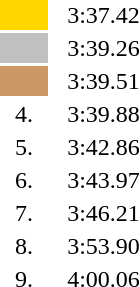<table style="text-align:center">
<tr>
<td width=30 bgcolor=gold></td>
<td align=left></td>
<td width=60>3:37.42</td>
</tr>
<tr>
<td bgcolor=silver></td>
<td align=left></td>
<td>3:39.26</td>
</tr>
<tr>
<td bgcolor=cc9966></td>
<td align=left></td>
<td>3:39.51</td>
</tr>
<tr>
<td>4.</td>
<td align=left></td>
<td>3:39.88</td>
</tr>
<tr>
<td>5.</td>
<td align=left></td>
<td>3:42.86</td>
</tr>
<tr>
<td>6.</td>
<td align=left></td>
<td>3:43.97</td>
</tr>
<tr>
<td>7.</td>
<td align=left></td>
<td>3:46.21</td>
</tr>
<tr>
<td>8.</td>
<td align=left></td>
<td>3:53.90</td>
</tr>
<tr>
<td>9.</td>
<td align=left></td>
<td>4:00.06</td>
</tr>
</table>
